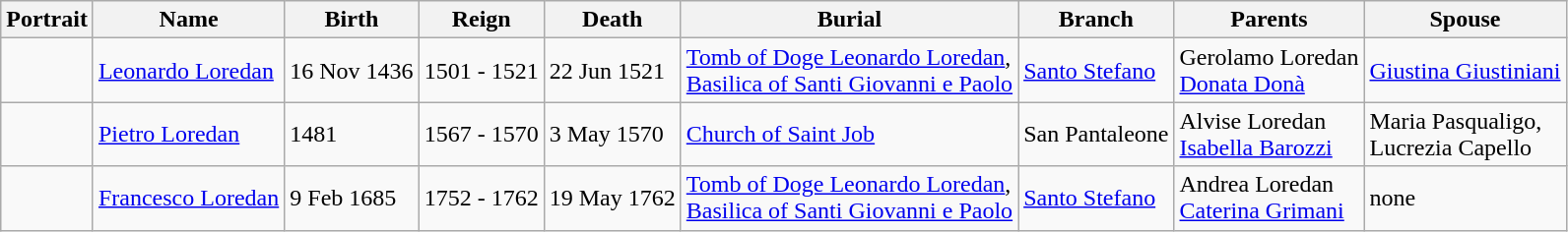<table class="wikitable">
<tr>
<th>Portrait</th>
<th>Name</th>
<th>Birth</th>
<th>Reign</th>
<th>Death</th>
<th>Burial</th>
<th>Branch</th>
<th>Parents</th>
<th>Spouse</th>
</tr>
<tr>
<td></td>
<td><a href='#'>Leonardo Loredan</a></td>
<td>16 Nov 1436</td>
<td>1501 - 1521</td>
<td>22 Jun 1521</td>
<td><a href='#'>Tomb of Doge Leonardo Loredan</a>,<br><a href='#'>Basilica of Santi Giovanni e Paolo</a></td>
<td><a href='#'>Santo Stefano</a></td>
<td>Gerolamo Loredan<br><a href='#'>Donata Donà</a></td>
<td><a href='#'>Giustina Giustiniani</a></td>
</tr>
<tr>
<td></td>
<td><a href='#'>Pietro Loredan</a></td>
<td>1481</td>
<td>1567 - 1570</td>
<td>3 May 1570</td>
<td><a href='#'>Church of Saint Job</a></td>
<td>San Pantaleone</td>
<td>Alvise Loredan<br><a href='#'>Isabella Barozzi</a></td>
<td>Maria Pasqualigo,<br>Lucrezia Capello</td>
</tr>
<tr>
<td></td>
<td><a href='#'>Francesco Loredan</a></td>
<td>9 Feb 1685</td>
<td>1752 - 1762</td>
<td>19 May 1762</td>
<td><a href='#'>Tomb of Doge Leonardo Loredan</a>,<br><a href='#'>Basilica of Santi Giovanni e Paolo</a></td>
<td><a href='#'>Santo Stefano</a></td>
<td>Andrea Loredan<br><a href='#'>Caterina Grimani</a></td>
<td>none</td>
</tr>
</table>
